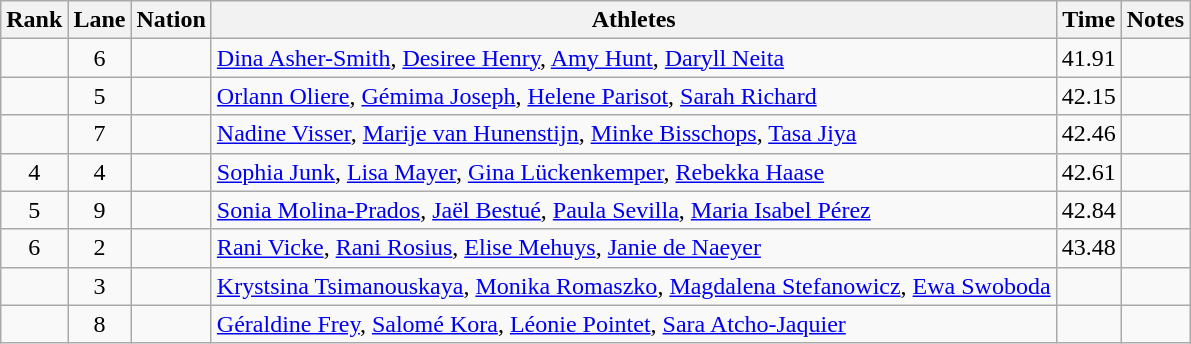<table class="wikitable sortable" style="text-align:center">
<tr>
<th>Rank</th>
<th>Lane</th>
<th>Nation</th>
<th>Athletes</th>
<th>Time</th>
<th>Notes</th>
</tr>
<tr>
<td></td>
<td>6</td>
<td align="left"></td>
<td align="left"><a href='#'>Dina Asher-Smith</a>, <a href='#'>Desiree Henry</a>, <a href='#'>Amy Hunt</a>, <a href='#'>Daryll Neita</a></td>
<td>41.91</td>
<td></td>
</tr>
<tr>
<td></td>
<td>5</td>
<td align="left"></td>
<td align="left"><a href='#'>Orlann Oliere</a>, <a href='#'>Gémima Joseph</a>, <a href='#'>Helene Parisot</a>, <a href='#'>Sarah Richard</a></td>
<td>42.15</td>
<td></td>
</tr>
<tr>
<td></td>
<td>7</td>
<td align="left"></td>
<td align="left"><a href='#'>Nadine Visser</a>, <a href='#'>Marije van Hunenstijn</a>, <a href='#'>Minke Bisschops</a>, <a href='#'>Tasa Jiya</a></td>
<td>42.46</td>
<td></td>
</tr>
<tr>
<td>4</td>
<td>4</td>
<td align="left"></td>
<td align="left"><a href='#'>Sophia Junk</a>, <a href='#'>Lisa Mayer</a>, <a href='#'>Gina Lückenkemper</a>, <a href='#'>Rebekka Haase</a></td>
<td>42.61</td>
<td></td>
</tr>
<tr>
<td>5</td>
<td>9</td>
<td align="left"></td>
<td align="left"><a href='#'>Sonia Molina-Prados</a>, <a href='#'>Jaël Bestué</a>, <a href='#'>Paula Sevilla</a>, <a href='#'>Maria Isabel Pérez</a></td>
<td>42.84</td>
<td></td>
</tr>
<tr>
<td>6</td>
<td>2</td>
<td align="left"></td>
<td align="left"><a href='#'>Rani Vicke</a>, <a href='#'>Rani Rosius</a>, <a href='#'>Elise Mehuys</a>, <a href='#'>Janie de Naeyer</a></td>
<td>43.48</td>
<td></td>
</tr>
<tr>
<td></td>
<td>3</td>
<td align="left"></td>
<td align="left"><a href='#'>Krystsina Tsimanouskaya</a>, <a href='#'>Monika Romaszko</a>, <a href='#'>Magdalena Stefanowicz</a>, <a href='#'>Ewa Swoboda</a></td>
<td></td>
<td></td>
</tr>
<tr>
<td></td>
<td>8</td>
<td align="left"></td>
<td align="left"><a href='#'>Géraldine Frey</a>, <a href='#'>Salomé Kora</a>, <a href='#'>Léonie Pointet</a>, <a href='#'>Sara Atcho-Jaquier</a></td>
<td></td>
<td></td>
</tr>
</table>
